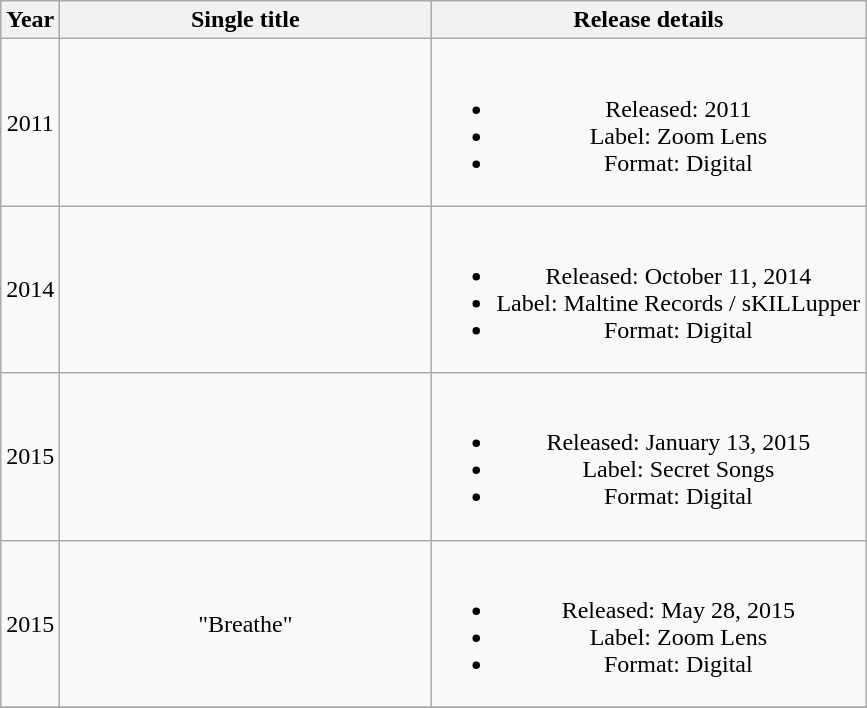<table class="wikitable plainrowheaders" style="text-align:center;">
<tr>
<th>Year</th>
<th scope="col" rowspan="1" style="width:15em;">Single title</th>
<th scope="col" rowspan="1">Release details</th>
</tr>
<tr>
<td>2011</td>
<td></td>
<td><br><ul><li>Released: 2011</li><li>Label: Zoom Lens</li><li>Format: Digital</li></ul></td>
</tr>
<tr>
<td>2014</td>
<td></td>
<td><br><ul><li>Released: October 11, 2014</li><li>Label: Maltine Records / sKILLupper</li><li>Format: Digital</li></ul></td>
</tr>
<tr>
<td>2015</td>
<td></td>
<td><br><ul><li>Released: January 13, 2015</li><li>Label: Secret Songs</li><li>Format: Digital</li></ul></td>
</tr>
<tr>
<td>2015</td>
<td>"Breathe"</td>
<td><br><ul><li>Released: May 28, 2015</li><li>Label: Zoom Lens</li><li>Format: Digital</li></ul></td>
</tr>
<tr>
</tr>
</table>
